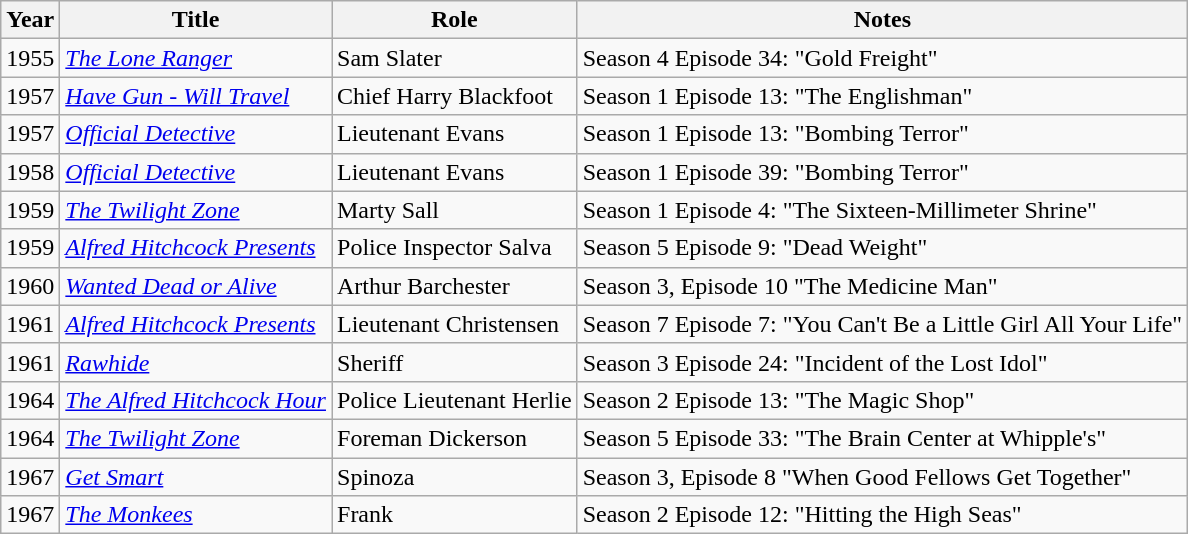<table class="wikitable plainrowheaders sortable">
<tr>
<th scope="col">Year</th>
<th scope="col">Title</th>
<th scope="col">Role</th>
<th scope="col" class="unsortable">Notes</th>
</tr>
<tr>
<td>1955</td>
<td><em><a href='#'>The Lone Ranger</a></em></td>
<td>Sam Slater</td>
<td>Season 4 Episode 34: "Gold Freight"</td>
</tr>
<tr>
<td>1957</td>
<td><em><a href='#'>Have Gun - Will Travel</a></em></td>
<td>Chief Harry Blackfoot</td>
<td>Season 1 Episode 13: "The Englishman"</td>
</tr>
<tr>
<td>1957</td>
<td><em><a href='#'>Official Detective</a></em></td>
<td>Lieutenant Evans</td>
<td>Season 1 Episode 13: "Bombing Terror"</td>
</tr>
<tr>
<td>1958</td>
<td><em><a href='#'>Official Detective</a></em></td>
<td>Lieutenant Evans</td>
<td>Season 1 Episode 39: "Bombing Terror"</td>
</tr>
<tr>
<td>1959</td>
<td><em><a href='#'>The Twilight Zone</a></em></td>
<td>Marty Sall</td>
<td>Season 1 Episode 4: "The Sixteen-Millimeter Shrine"</td>
</tr>
<tr>
<td>1959</td>
<td><em><a href='#'>Alfred Hitchcock Presents</a></em></td>
<td>Police Inspector Salva</td>
<td>Season 5 Episode 9: "Dead Weight"</td>
</tr>
<tr>
<td>1960</td>
<td><em><a href='#'>Wanted Dead or Alive</a></em></td>
<td>Arthur Barchester</td>
<td>Season 3, Episode 10 "The Medicine Man"</td>
</tr>
<tr>
<td>1961</td>
<td><em><a href='#'>Alfred Hitchcock Presents</a></em></td>
<td>Lieutenant Christensen</td>
<td>Season 7 Episode 7: "You Can't Be a Little Girl All Your Life"</td>
</tr>
<tr>
<td>1961</td>
<td><em><a href='#'>Rawhide</a></em></td>
<td>Sheriff</td>
<td>Season 3 Episode 24: "Incident of the Lost Idol"</td>
</tr>
<tr>
<td>1964</td>
<td><em><a href='#'>The Alfred Hitchcock Hour</a></em></td>
<td>Police Lieutenant Herlie</td>
<td>Season 2 Episode 13: "The Magic Shop"</td>
</tr>
<tr>
<td>1964</td>
<td><em><a href='#'>The Twilight Zone</a></em></td>
<td>Foreman Dickerson</td>
<td>Season 5 Episode 33: "The Brain Center at Whipple's"</td>
</tr>
<tr>
<td>1967</td>
<td><em><a href='#'>Get Smart</a></em></td>
<td>Spinoza</td>
<td>Season 3, Episode 8 "When Good Fellows Get Together"</td>
</tr>
<tr>
<td>1967</td>
<td><em><a href='#'>The Monkees</a></em></td>
<td>Frank</td>
<td>Season 2 Episode 12: "Hitting the High Seas"</td>
</tr>
</table>
